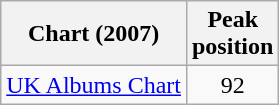<table class="wikitable">
<tr>
<th align="left">Chart (2007)</th>
<th align="left">Peak<br>position</th>
</tr>
<tr>
<td align="left"><a href='#'>UK Albums Chart</a></td>
<td align="center">92</td>
</tr>
</table>
